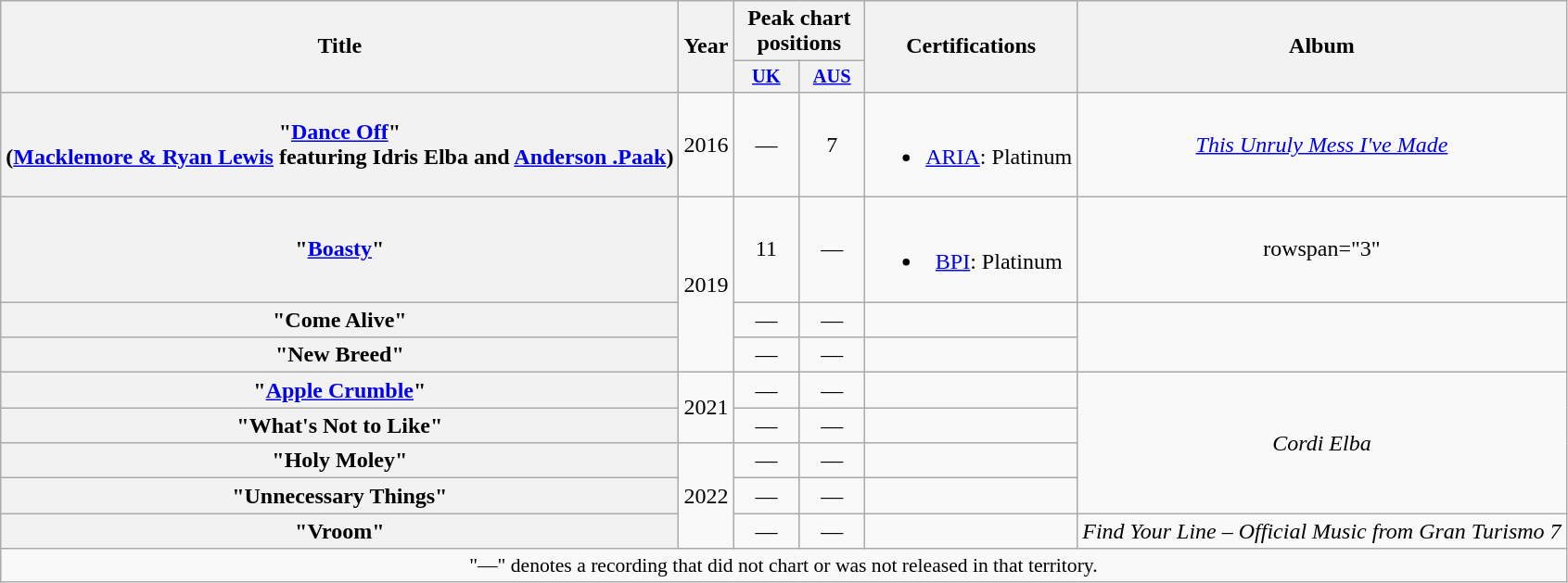<table class="wikitable plainrowheaders" style="text-align:center;">
<tr>
<th scope="col" rowspan="2">Title</th>
<th scope="col" rowspan="2">Year</th>
<th scope="col" colspan="2">Peak chart positions</th>
<th scope="col" rowspan="2">Certifications</th>
<th scope="col" rowspan="2">Album</th>
</tr>
<tr>
<th scope="col" style="width:3em;font-size:85%;"><a href='#'>UK</a><br></th>
<th scope="col" style="width:3em;font-size:85%;"><a href='#'>AUS</a><br></th>
</tr>
<tr>
<th scope="row">"<a href='#'>Dance Off</a>"<br><span>(<a href='#'>Macklemore & Ryan Lewis</a> featuring Idris Elba and <a href='#'>Anderson .Paak</a>)</span></th>
<td>2016</td>
<td>—</td>
<td>7</td>
<td><br><ul><li><a href='#'>ARIA</a>: Platinum</li></ul></td>
<td><em><a href='#'>This Unruly Mess I've Made</a></em></td>
</tr>
<tr>
<th scope="row">"<a href='#'>Boasty</a>"<br></th>
<td rowspan="3">2019</td>
<td>11</td>
<td>—</td>
<td><br><ul><li><a href='#'>BPI</a>: Platinum</li></ul></td>
<td>rowspan="3" </td>
</tr>
<tr>
<th scope="row">"Come Alive"<br></th>
<td>—</td>
<td>—</td>
<td></td>
</tr>
<tr>
<th scope="row">"New Breed"<br></th>
<td>—</td>
<td>—</td>
<td></td>
</tr>
<tr>
<th scope="row">"<a href='#'>Apple Crumble</a>"<br></th>
<td rowspan="2">2021</td>
<td>—</td>
<td>—</td>
<td></td>
<td rowspan="4"><em>Cordi Elba</em></td>
</tr>
<tr>
<th scope="row">"What's Not to Like"<br></th>
<td>—</td>
<td>—</td>
<td></td>
</tr>
<tr>
<th scope="row">"Holy Moley"<br></th>
<td rowspan="3">2022</td>
<td>—</td>
<td>—</td>
<td></td>
</tr>
<tr>
<th scope="row">"Unnecessary Things"<br></th>
<td>—</td>
<td>—</td>
<td></td>
</tr>
<tr>
<th scope="row">"Vroom"<br></th>
<td>—</td>
<td>—</td>
<td></td>
<td><em>Find Your Line – Official Music from Gran Turismo 7</em></td>
</tr>
<tr>
<td colspan="6" style="font-size:90%">"—" denotes a recording that did not chart or was not released in that territory.</td>
</tr>
</table>
